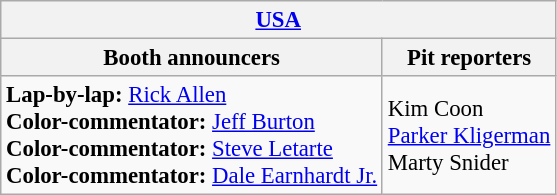<table class="wikitable" style="font-size: 95%;">
<tr>
<th colspan="2"><a href='#'>USA</a></th>
</tr>
<tr>
<th>Booth announcers</th>
<th>Pit reporters</th>
</tr>
<tr>
<td><strong>Lap-by-lap:</strong> <a href='#'>Rick Allen</a><br><strong>Color-commentator:</strong> <a href='#'>Jeff Burton</a><br><strong>Color-commentator:</strong> <a href='#'>Steve Letarte</a><br><strong>Color-commentator:</strong> <a href='#'>Dale Earnhardt Jr.</a></td>
<td>Kim Coon<br><a href='#'>Parker Kligerman</a><br>Marty Snider</td>
</tr>
</table>
